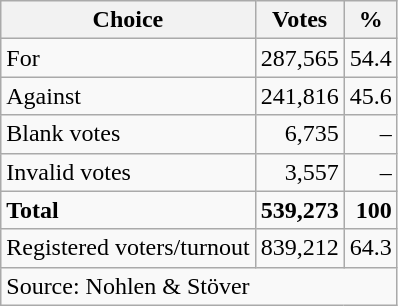<table class=wikitable style=text-align:right>
<tr>
<th>Choice</th>
<th>Votes</th>
<th>%</th>
</tr>
<tr>
<td align=left>For</td>
<td>287,565</td>
<td>54.4</td>
</tr>
<tr>
<td align=left>Against</td>
<td>241,816</td>
<td>45.6</td>
</tr>
<tr>
<td align=left>Blank votes</td>
<td>6,735</td>
<td>–</td>
</tr>
<tr>
<td align=left>Invalid votes</td>
<td>3,557</td>
<td>–</td>
</tr>
<tr>
<td align=left><strong>Total</strong></td>
<td><strong>539,273</strong></td>
<td><strong>100</strong></td>
</tr>
<tr>
<td align=left>Registered voters/turnout</td>
<td>839,212</td>
<td>64.3</td>
</tr>
<tr>
<td align=left colspan=3>Source: Nohlen & Stöver</td>
</tr>
</table>
